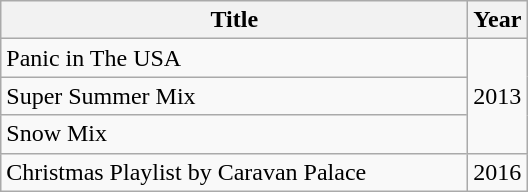<table class="wikitable plainrowheaders" style="text-align:;" border="1">
<tr>
<th scope="col" rowspan="1" style="width:19em;">Title</th>
<th scope="col" rowspan="1" style="width:1em;">Year</th>
</tr>
<tr>
<td>Panic in The USA</td>
<td rowspan="3">2013</td>
</tr>
<tr>
<td>Super Summer Mix</td>
</tr>
<tr>
<td>Snow Mix</td>
</tr>
<tr>
<td>Christmas Playlist by Caravan Palace</td>
<td>2016</td>
</tr>
</table>
